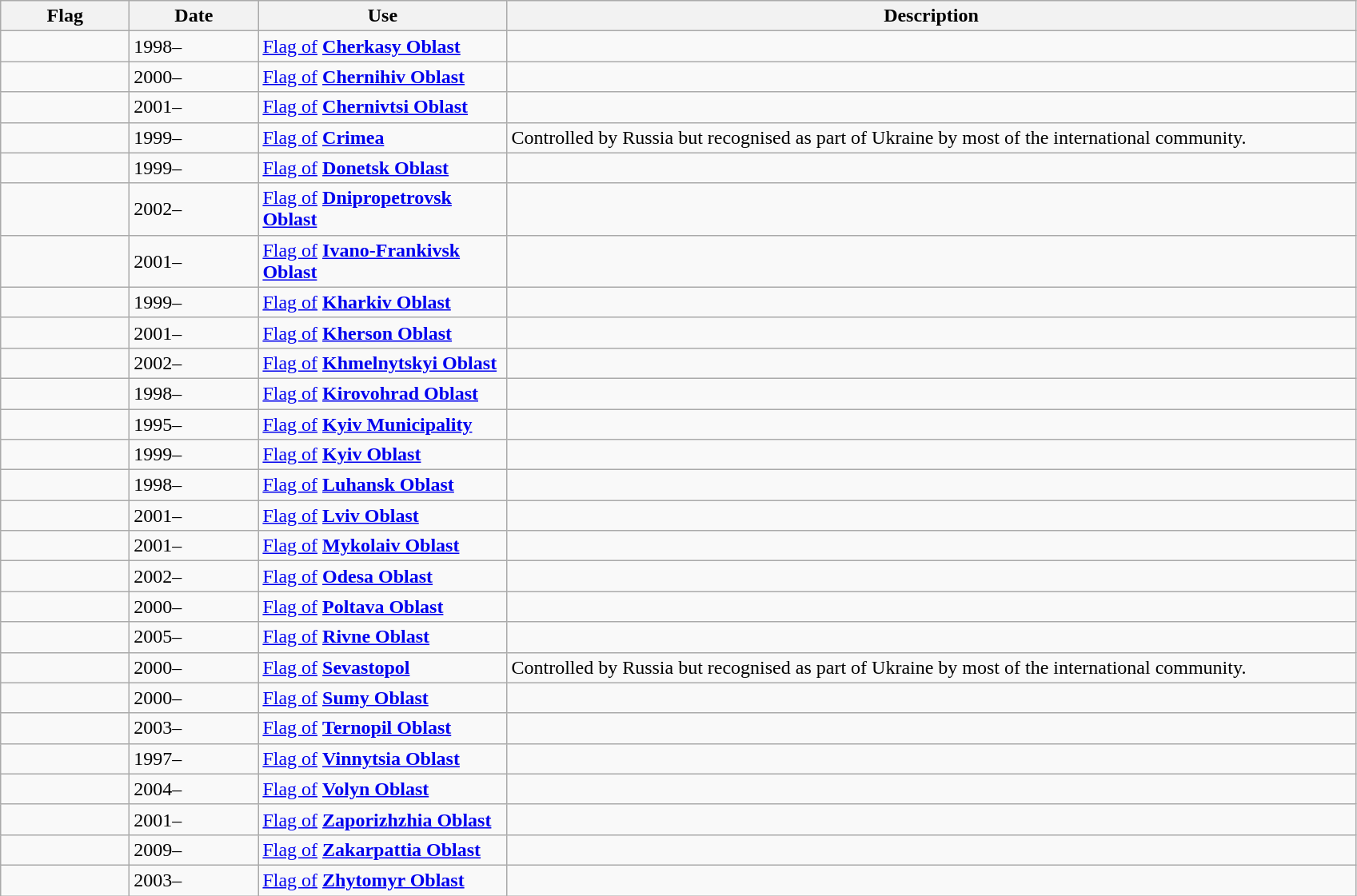<table class="wikitable sortable">
<tr>
<th style="width:100px;">Flag</th>
<th style="width:100px;">Date</th>
<th style="width:200px;">Use</th>
<th style="width:700px;">Description</th>
</tr>
<tr>
<td></td>
<td>1998–</td>
<td><a href='#'>Flag of</a> <strong><a href='#'>Cherkasy Oblast</a></strong></td>
<td></td>
</tr>
<tr>
<td></td>
<td>2000–</td>
<td><a href='#'>Flag of</a> <strong><a href='#'>Chernihiv Oblast</a></strong></td>
<td></td>
</tr>
<tr>
<td></td>
<td>2001–</td>
<td><a href='#'>Flag of</a> <strong><a href='#'>Chernivtsi Oblast</a></strong></td>
<td></td>
</tr>
<tr>
<td></td>
<td>1999–</td>
<td><a href='#'>Flag of</a> <strong><a href='#'>Crimea</a></strong></td>
<td>Controlled by Russia but recognised as part of Ukraine by most of the international community.</td>
</tr>
<tr>
<td></td>
<td>1999–</td>
<td><a href='#'>Flag of</a> <strong><a href='#'>Donetsk Oblast</a></strong></td>
<td></td>
</tr>
<tr>
<td></td>
<td>2002–</td>
<td><a href='#'>Flag of</a> <strong><a href='#'>Dnipropetrovsk Oblast</a></strong></td>
<td></td>
</tr>
<tr>
<td></td>
<td>2001–</td>
<td><a href='#'>Flag of</a> <strong><a href='#'>Ivano-Frankivsk Oblast</a></strong></td>
<td></td>
</tr>
<tr>
<td></td>
<td>1999–</td>
<td><a href='#'>Flag of</a> <strong><a href='#'>Kharkiv Oblast</a></strong></td>
<td></td>
</tr>
<tr>
<td></td>
<td>2001–</td>
<td><a href='#'>Flag of</a> <strong><a href='#'>Kherson Oblast</a></strong></td>
<td></td>
</tr>
<tr>
<td></td>
<td>2002–</td>
<td><a href='#'>Flag of</a> <strong><a href='#'>Khmelnytskyi Oblast</a></strong></td>
<td></td>
</tr>
<tr>
<td></td>
<td>1998–</td>
<td><a href='#'>Flag of</a> <strong><a href='#'>Kirovohrad Oblast</a></strong></td>
<td></td>
</tr>
<tr>
<td></td>
<td>1995–</td>
<td><a href='#'>Flag of</a> <strong><a href='#'>Kyiv Municipality</a></strong></td>
<td></td>
</tr>
<tr>
<td></td>
<td>1999–</td>
<td><a href='#'>Flag of</a> <strong><a href='#'>Kyiv Oblast</a></strong></td>
<td></td>
</tr>
<tr>
<td></td>
<td>1998–</td>
<td><a href='#'>Flag of</a> <strong><a href='#'>Luhansk Oblast</a></strong></td>
<td></td>
</tr>
<tr>
<td></td>
<td>2001–</td>
<td><a href='#'>Flag of</a> <strong><a href='#'>Lviv Oblast</a></strong></td>
<td></td>
</tr>
<tr>
<td></td>
<td>2001–</td>
<td><a href='#'>Flag of</a> <strong><a href='#'>Mykolaiv Oblast</a></strong></td>
<td></td>
</tr>
<tr>
<td></td>
<td>2002–</td>
<td><a href='#'>Flag of</a> <strong><a href='#'>Odesa Oblast</a></strong></td>
<td></td>
</tr>
<tr>
<td></td>
<td>2000–</td>
<td><a href='#'>Flag of</a> <strong><a href='#'>Poltava Oblast</a></strong></td>
<td></td>
</tr>
<tr>
<td></td>
<td>2005–</td>
<td><a href='#'>Flag of</a> <strong><a href='#'>Rivne Oblast</a></strong></td>
<td></td>
</tr>
<tr>
<td></td>
<td>2000–</td>
<td><a href='#'>Flag of</a> <strong><a href='#'>Sevastopol</a></strong></td>
<td>Controlled by Russia but recognised as part of Ukraine by most of the international community.</td>
</tr>
<tr>
<td></td>
<td>2000–</td>
<td><a href='#'>Flag of</a> <strong><a href='#'>Sumy Oblast</a></strong></td>
<td></td>
</tr>
<tr>
<td></td>
<td>2003–</td>
<td><a href='#'>Flag of</a> <strong><a href='#'>Ternopil Oblast</a></strong></td>
<td></td>
</tr>
<tr>
<td></td>
<td>1997–</td>
<td><a href='#'>Flag of</a> <strong><a href='#'>Vinnytsia Oblast</a></strong></td>
<td></td>
</tr>
<tr>
<td></td>
<td>2004–</td>
<td><a href='#'>Flag of</a> <strong><a href='#'>Volyn Oblast</a></strong></td>
<td></td>
</tr>
<tr>
<td></td>
<td>2001–</td>
<td><a href='#'>Flag of</a> <strong><a href='#'>Zaporizhzhia Oblast</a></strong></td>
<td></td>
</tr>
<tr>
<td></td>
<td>2009–</td>
<td><a href='#'>Flag of</a> <strong><a href='#'>Zakarpattia Oblast</a></strong></td>
<td></td>
</tr>
<tr>
<td></td>
<td>2003–</td>
<td><a href='#'>Flag of</a> <strong><a href='#'>Zhytomyr Oblast</a></strong></td>
<td></td>
</tr>
</table>
